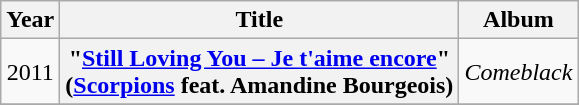<table class="wikitable plainrowheaders" style="text-align:center;" border="1">
<tr>
<th scope="col">Year</th>
<th scope="col">Title</th>
<th scope="col">Album</th>
</tr>
<tr>
<td>2011</td>
<th scope="row">"<a href='#'>Still Loving You – Je t'aime encore</a>"<span><br>(<a href='#'>Scorpions</a> feat. Amandine Bourgeois)</span></th>
<td><em>Comeblack</em></td>
</tr>
<tr>
</tr>
</table>
